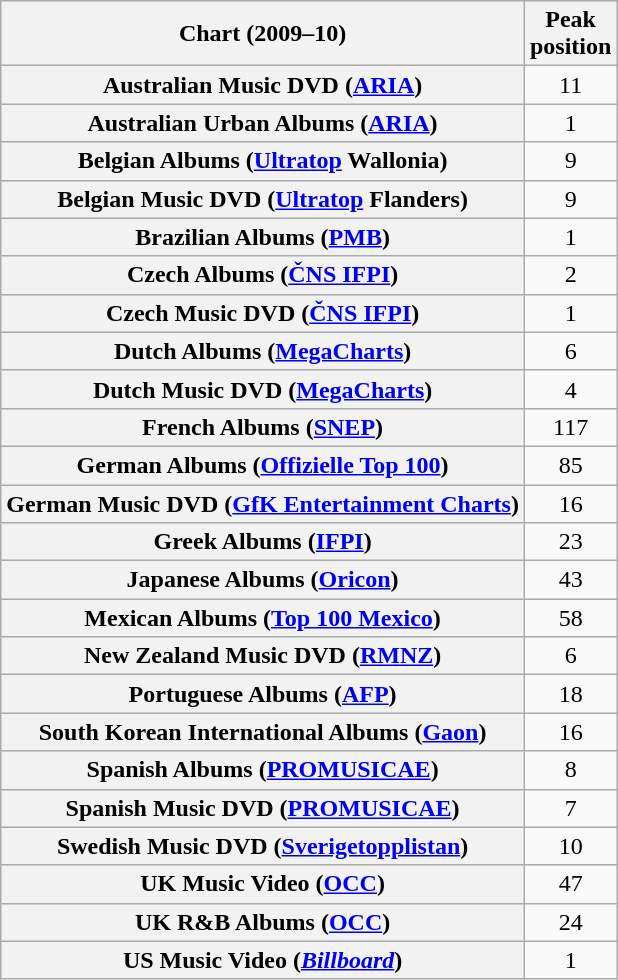<table class="wikitable sortable plainrowheaders" style=text-align:center>
<tr>
<th scope="col">Chart (2009–10)</th>
<th scope="col">Peak<br>position</th>
</tr>
<tr>
<th scope="row">Australian Music DVD (<a href='#'>ARIA</a>)</th>
<td align="center">11</td>
</tr>
<tr>
<th scope="row">Australian Urban Albums (<a href='#'>ARIA</a>)</th>
<td align="center">1</td>
</tr>
<tr>
<th scope="row">Belgian Albums (<a href='#'>Ultratop</a> Wallonia)</th>
<td align="center">9</td>
</tr>
<tr>
<th scope="row">Belgian Music DVD (<a href='#'>Ultratop</a> Flanders)</th>
<td align="center">9</td>
</tr>
<tr>
<th scope="row">Brazilian Albums (<a href='#'>PMB</a>)</th>
<td align="center">1</td>
</tr>
<tr>
<th scope="row">Czech Albums (<a href='#'>ČNS IFPI</a>)</th>
<td align="center">2</td>
</tr>
<tr>
<th scope="row">Czech Music DVD (<a href='#'>ČNS IFPI</a>)</th>
<td align="center">1</td>
</tr>
<tr>
<th scope="row">Dutch Albums (<a href='#'>MegaCharts</a>)</th>
<td align="center">6</td>
</tr>
<tr>
<th scope="row">Dutch Music DVD (<a href='#'>MegaCharts</a>)</th>
<td align="center">4</td>
</tr>
<tr>
<th scope="row">French Albums (<a href='#'>SNEP</a>)</th>
<td align="center">117</td>
</tr>
<tr>
<th scope="row">German Albums (<a href='#'>Offizielle Top 100</a>)</th>
<td style="text-align:center;">85</td>
</tr>
<tr>
<th scope="row">German Music DVD (<a href='#'>GfK Entertainment Charts</a>)</th>
<td style="text-align:center;">16</td>
</tr>
<tr>
<th scope="row">Greek Albums (<a href='#'>IFPI</a>)</th>
<td align="center">23</td>
</tr>
<tr>
<th scope="row">Japanese Albums (<a href='#'>Oricon</a>)</th>
<td align="center">43</td>
</tr>
<tr>
<th scope="row">Mexican Albums (<a href='#'>Top 100 Mexico</a>)</th>
<td align="center">58</td>
</tr>
<tr>
<th scope="row">New Zealand Music DVD (<a href='#'>RMNZ</a>)</th>
<td align="center">6</td>
</tr>
<tr>
<th scope="row">Portuguese Albums (<a href='#'>AFP</a>)</th>
<td align="center">18</td>
</tr>
<tr>
<th scope="row">South Korean International Albums (<a href='#'>Gaon</a>)</th>
<td align="center">16</td>
</tr>
<tr>
<th scope="row">Spanish Albums (<a href='#'>PROMUSICAE</a>)</th>
<td align="center">8</td>
</tr>
<tr>
<th scope="row">Spanish Music DVD (<a href='#'>PROMUSICAE</a>)</th>
<td align="center">7</td>
</tr>
<tr>
<th scope="row">Swedish Music DVD (<a href='#'>Sverigetopplistan</a>)</th>
<td align="center">10</td>
</tr>
<tr>
<th scope="row">UK Music Video (<a href='#'>OCC</a>)</th>
<td style="text-align:center;">47</td>
</tr>
<tr>
<th scope="row">UK R&B Albums (<a href='#'>OCC</a>)</th>
<td align="center">24</td>
</tr>
<tr>
<th scope="row">US Music Video (<em><a href='#'>Billboard</a></em>)</th>
<td align="center">1</td>
</tr>
</table>
